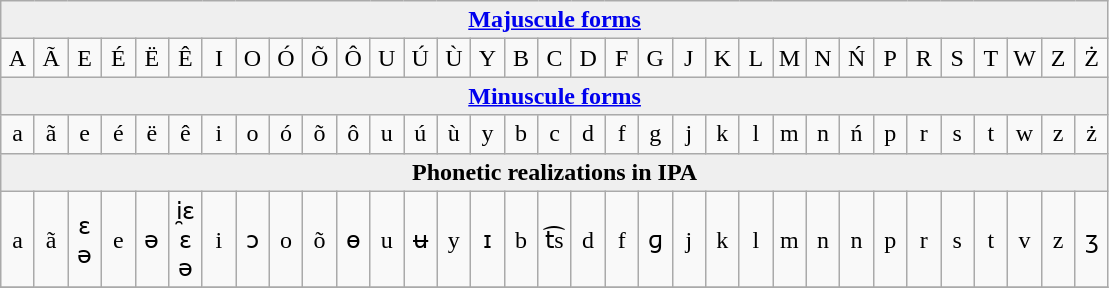<table class="wikitable" style="text-align:center; margin: 0 !important;">
<tr>
<td colspan="36" bgcolor="#EFEFEF"><strong><a href='#'>Majuscule forms</a></strong></td>
</tr>
<tr>
<td width="15">A</td>
<td width="15">Ã</td>
<td width="15">E</td>
<td width="15">É</td>
<td width="15">Ë</td>
<td width="15">Ê</td>
<td width="15">I</td>
<td width="15">O</td>
<td width="15">Ó</td>
<td width="15">Õ</td>
<td width="15">Ô</td>
<td width="15">U</td>
<td width="15">Ú</td>
<td width="15">Ù</td>
<td width="15">Y</td>
<td width="15">B</td>
<td width="15">C</td>
<td width="15">D</td>
<td width="15">F</td>
<td width="15">G</td>
<td width="15">J</td>
<td width="15">K</td>
<td width="15">L</td>
<td width="15">M</td>
<td width="15">N</td>
<td width="15">Ń</td>
<td width="15">P</td>
<td width="15">R</td>
<td width="15">S</td>
<td width="15">T</td>
<td width="15">W</td>
<td width="15">Z</td>
<td width="15">Ż</td>
</tr>
<tr>
<td colspan="36" bgcolor="#EFEFEF"><strong><a href='#'>Minuscule forms</a></strong></td>
</tr>
<tr>
<td>a</td>
<td>ã</td>
<td>e</td>
<td>é</td>
<td>ë</td>
<td>ê</td>
<td>i</td>
<td>o</td>
<td>ó</td>
<td>õ</td>
<td>ô</td>
<td>u</td>
<td>ú</td>
<td>ù</td>
<td>y</td>
<td>b</td>
<td>c</td>
<td>d</td>
<td>f</td>
<td>g</td>
<td>j</td>
<td>k</td>
<td>l</td>
<td>m</td>
<td>n</td>
<td>ń</td>
<td>p</td>
<td>r</td>
<td>s</td>
<td>t</td>
<td>w</td>
<td>z</td>
<td>ż</td>
</tr>
<tr>
<td colspan="36" bgcolor="#EFEFEF"><strong>Phonetic realizations in IPA</strong></td>
</tr>
<tr>
<td>a</td>
<td>ã</td>
<td>ɛ<br>ə</td>
<td>e</td>
<td>ə</td>
<td>i̯ɛ<br>ɛ<br>ə</td>
<td>i</td>
<td>ɔ</td>
<td>o</td>
<td>õ</td>
<td>ɵ</td>
<td>u</td>
<td>ʉ</td>
<td>y</td>
<td>ɪ</td>
<td>b</td>
<td>t͡s</td>
<td>d</td>
<td>f</td>
<td>ɡ</td>
<td>j</td>
<td>k</td>
<td>l</td>
<td>m</td>
<td>n</td>
<td>n</td>
<td>p</td>
<td>r</td>
<td>s</td>
<td>t</td>
<td>v</td>
<td>z</td>
<td>ʒ</td>
</tr>
<tr }>
</tr>
</table>
